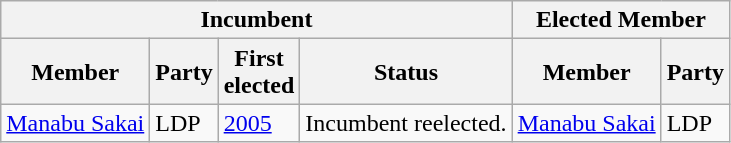<table class="wikitable sortable">
<tr>
<th colspan=4>Incumbent</th>
<th colspan=2>Elected Member</th>
</tr>
<tr>
<th>Member</th>
<th>Party</th>
<th>First<br>elected</th>
<th>Status</th>
<th>Member</th>
<th>Party</th>
</tr>
<tr>
<td><a href='#'>Manabu Sakai</a></td>
<td>LDP</td>
<td><a href='#'>2005</a></td>
<td>Incumbent reelected.</td>
<td><a href='#'>Manabu Sakai</a></td>
<td>LDP</td>
</tr>
</table>
